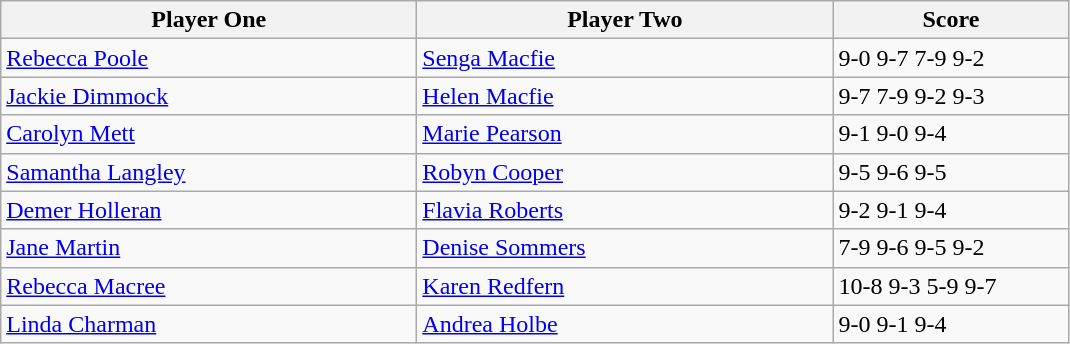<table class="wikitable">
<tr>
<th width=270>Player One</th>
<th width=270>Player Two</th>
<th width=150>Score</th>
</tr>
<tr>
<td> <a href='#'>Rebecca Poole</a></td>
<td> <a href='#'>Senga Macfie</a></td>
<td>9-0 9-7 7-9 9-2</td>
</tr>
<tr>
<td> <a href='#'>Jackie Dimmock</a></td>
<td> <a href='#'>Helen Macfie</a></td>
<td>9-7 7-9 9-2 9-3</td>
</tr>
<tr>
<td> <a href='#'>Carolyn Mett</a></td>
<td> <a href='#'>Marie Pearson</a></td>
<td>9-1 9-0 9-4</td>
</tr>
<tr>
<td> <a href='#'>Samantha Langley</a></td>
<td> <a href='#'>Robyn Cooper</a></td>
<td>9-5 9-6 9-5</td>
</tr>
<tr>
<td> <a href='#'>Demer Holleran</a></td>
<td> <a href='#'>Flavia Roberts</a></td>
<td>9-2 9-1 9-4</td>
</tr>
<tr>
<td> <a href='#'>Jane Martin</a></td>
<td> <a href='#'>Denise Sommers</a></td>
<td>7-9 9-6 9-5 9-2</td>
</tr>
<tr>
<td> <a href='#'>Rebecca Macree</a></td>
<td> <a href='#'>Karen Redfern</a></td>
<td>10-8 9-3 5-9 9-7</td>
</tr>
<tr>
<td> <a href='#'>Linda Charman</a></td>
<td> <a href='#'>Andrea Holbe</a></td>
<td>9-0 9-1 9-4</td>
</tr>
</table>
